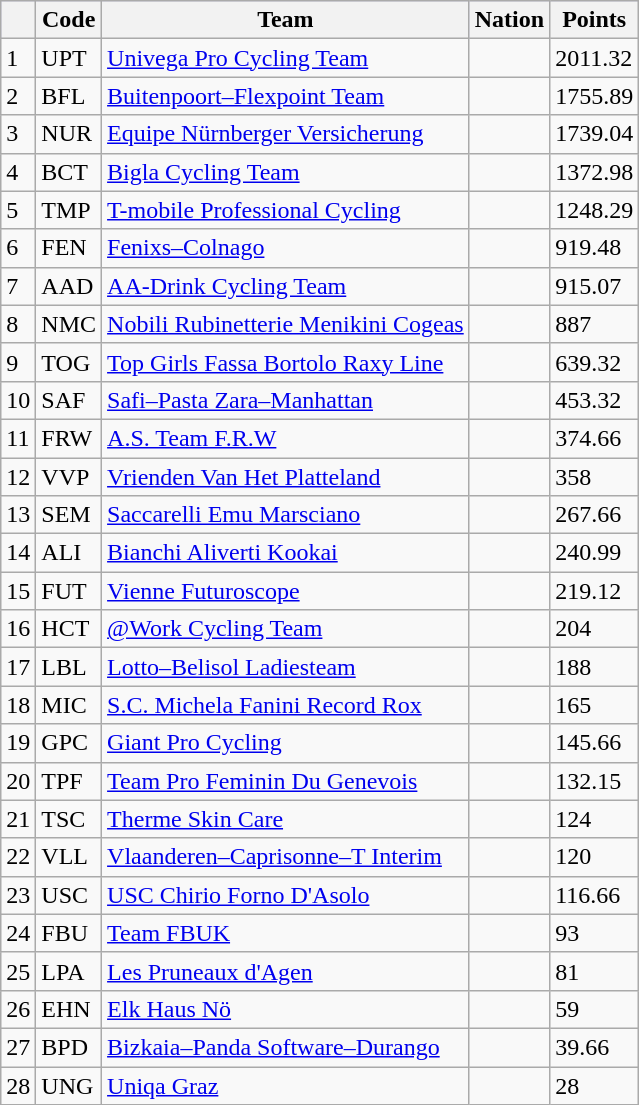<table class="wikitable sortable">
<tr style=background:#ccccff;>
<th></th>
<th>Code</th>
<th>Team</th>
<th>Nation</th>
<th>Points</th>
</tr>
<tr>
<td>1</td>
<td>UPT</td>
<td><a href='#'>Univega Pro Cycling Team</a></td>
<td></td>
<td>2011.32</td>
</tr>
<tr>
<td>2</td>
<td>BFL</td>
<td><a href='#'>Buitenpoort–Flexpoint Team</a></td>
<td></td>
<td>1755.89</td>
</tr>
<tr>
<td>3</td>
<td>NUR</td>
<td><a href='#'>Equipe Nürnberger Versicherung</a></td>
<td></td>
<td>1739.04</td>
</tr>
<tr>
<td>4</td>
<td>BCT</td>
<td><a href='#'>Bigla Cycling Team</a></td>
<td></td>
<td>1372.98</td>
</tr>
<tr>
<td>5</td>
<td>TMP</td>
<td><a href='#'>T-mobile Professional Cycling</a></td>
<td></td>
<td>1248.29</td>
</tr>
<tr>
<td>6</td>
<td>FEN</td>
<td><a href='#'>Fenixs–Colnago</a></td>
<td></td>
<td>919.48</td>
</tr>
<tr>
<td>7</td>
<td>AAD</td>
<td><a href='#'>AA-Drink Cycling Team</a></td>
<td></td>
<td>915.07</td>
</tr>
<tr>
<td>8</td>
<td>NMC</td>
<td><a href='#'>Nobili Rubinetterie Menikini Cogeas</a></td>
<td></td>
<td>887</td>
</tr>
<tr>
<td>9</td>
<td>TOG</td>
<td><a href='#'>Top Girls Fassa Bortolo Raxy Line</a></td>
<td></td>
<td>639.32</td>
</tr>
<tr>
<td>10</td>
<td>SAF</td>
<td><a href='#'>Safi–Pasta Zara–Manhattan</a></td>
<td></td>
<td>453.32</td>
</tr>
<tr>
<td>11</td>
<td>FRW</td>
<td><a href='#'>A.S. Team F.R.W</a></td>
<td></td>
<td>374.66</td>
</tr>
<tr>
<td>12</td>
<td>VVP</td>
<td><a href='#'>Vrienden Van Het Platteland</a></td>
<td></td>
<td>358</td>
</tr>
<tr>
<td>13</td>
<td>SEM</td>
<td><a href='#'>Saccarelli Emu Marsciano</a></td>
<td></td>
<td>267.66</td>
</tr>
<tr>
<td>14</td>
<td>ALI</td>
<td><a href='#'>Bianchi Aliverti Kookai</a></td>
<td></td>
<td>240.99</td>
</tr>
<tr>
<td>15</td>
<td>FUT</td>
<td><a href='#'>Vienne Futuroscope</a></td>
<td></td>
<td>219.12</td>
</tr>
<tr>
<td>16</td>
<td>HCT</td>
<td><a href='#'>@Work Cycling Team</a></td>
<td></td>
<td>204</td>
</tr>
<tr>
<td>17</td>
<td>LBL</td>
<td><a href='#'>Lotto–Belisol Ladiesteam</a></td>
<td></td>
<td>188</td>
</tr>
<tr>
<td>18</td>
<td>MIC</td>
<td><a href='#'>S.C. Michela Fanini Record Rox</a></td>
<td></td>
<td>165</td>
</tr>
<tr>
<td>19</td>
<td>GPC</td>
<td><a href='#'>Giant Pro Cycling</a></td>
<td></td>
<td>145.66</td>
</tr>
<tr>
<td>20</td>
<td>TPF</td>
<td><a href='#'>Team Pro Feminin Du Genevois</a></td>
<td></td>
<td>132.15</td>
</tr>
<tr>
<td>21</td>
<td>TSC</td>
<td><a href='#'>Therme Skin Care</a></td>
<td></td>
<td>124</td>
</tr>
<tr>
<td>22</td>
<td>VLL</td>
<td><a href='#'>Vlaanderen–Caprisonne–T Interim</a></td>
<td></td>
<td>120</td>
</tr>
<tr>
<td>23</td>
<td>USC</td>
<td><a href='#'>USC Chirio Forno D'Asolo</a></td>
<td></td>
<td>116.66</td>
</tr>
<tr>
<td>24</td>
<td>FBU</td>
<td><a href='#'>Team FBUK</a></td>
<td></td>
<td>93</td>
</tr>
<tr>
<td>25</td>
<td>LPA</td>
<td><a href='#'>Les Pruneaux d'Agen</a></td>
<td></td>
<td>81</td>
</tr>
<tr>
<td>26</td>
<td>EHN</td>
<td><a href='#'>Elk Haus Nö</a></td>
<td></td>
<td>59</td>
</tr>
<tr>
<td>27</td>
<td>BPD</td>
<td><a href='#'>Bizkaia–Panda Software–Durango</a></td>
<td></td>
<td>39.66</td>
</tr>
<tr>
<td>28</td>
<td>UNG</td>
<td><a href='#'>Uniqa Graz</a></td>
<td></td>
<td>28</td>
</tr>
</table>
